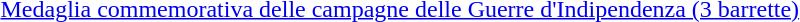<table>
<tr>
<td rowspan=2 style="width:60px; vertical-align:top;"></td>
<td><a href='#'>Medaglia commemorativa delle campagne delle Guerre d'Indipendenza (3 barrette)</a></td>
</tr>
<tr>
<td></td>
</tr>
</table>
